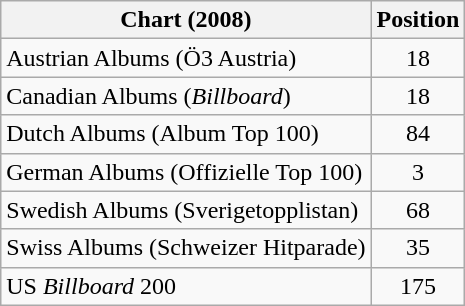<table class="wikitable sortable">
<tr>
<th>Chart (2008)</th>
<th>Position</th>
</tr>
<tr>
<td>Austrian Albums (Ö3 Austria)</td>
<td style="text-align:center;">18</td>
</tr>
<tr>
<td>Canadian Albums (<em>Billboard</em>)</td>
<td style="text-align:center;">18</td>
</tr>
<tr>
<td>Dutch Albums (Album Top 100)</td>
<td style="text-align:center;">84</td>
</tr>
<tr>
<td>German Albums (Offizielle Top 100)</td>
<td style="text-align:center;">3</td>
</tr>
<tr>
<td>Swedish Albums (Sverigetopplistan)</td>
<td style="text-align:center;">68</td>
</tr>
<tr>
<td>Swiss Albums (Schweizer Hitparade)</td>
<td style="text-align:center;">35</td>
</tr>
<tr>
<td>US <em>Billboard</em> 200</td>
<td style="text-align:center;">175</td>
</tr>
</table>
